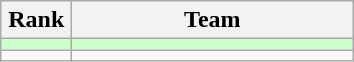<table class="wikitable" style="text-align: center;">
<tr>
<th width=40>Rank</th>
<th width=180>Team</th>
</tr>
<tr bgcolor=#CCFFCC>
<td></td>
<td style="text-align:left;"></td>
</tr>
<tr>
<td></td>
<td style="text-align:left;"></td>
</tr>
</table>
